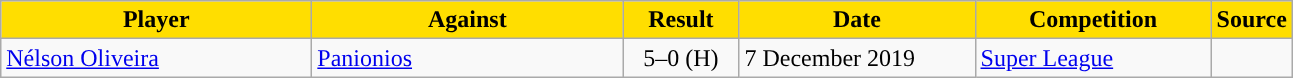<table class="wikitable">
<tr>
<th width=200 style="background:#FFDE00">Player</th>
<th width=200 style="background:#FFDE00">Against</th>
<th width=70 style="background:#FFDE00">Result</th>
<th width=150 style="background:#FFDE00">Date</th>
<th width=150 style="background:#FFDE00">Competition</th>
<th style="background:#FFDE00">Source</th>
</tr>
<tr>
<td> <a href='#'>Nélson Oliveira</a></td>
<td> <a href='#'>Panionios</a></td>
<td align=center>5–0 (H)</td>
<td>7 December 2019</td>
<td><a href='#'>Super League</a></td>
<td align=center></td>
</tr>
</table>
